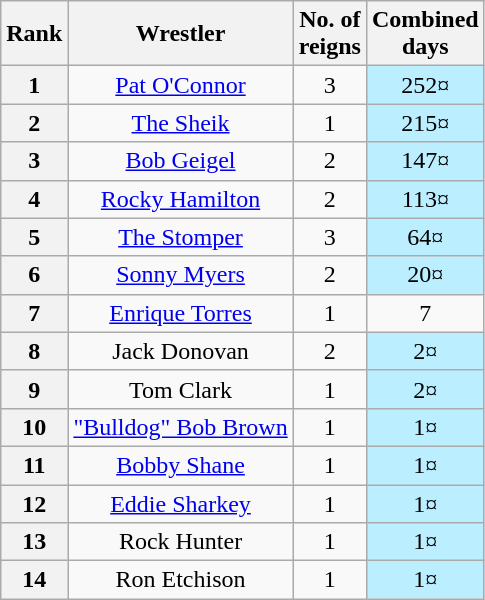<table class="wikitable sortable" style="text-align: center">
<tr>
<th>Rank</th>
<th>Wrestler</th>
<th>No. of<br>reigns</th>
<th>Combined<br>days</th>
</tr>
<tr>
<th>1</th>
<td><a href='#'>Pat O'Connor</a></td>
<td>3</td>
<td style="background:#bbeeff">252¤</td>
</tr>
<tr>
<th>2</th>
<td><a href='#'>The Sheik</a></td>
<td>1</td>
<td style="background:#bbeeff">215¤</td>
</tr>
<tr>
<th>3</th>
<td><a href='#'>Bob Geigel</a></td>
<td>2</td>
<td style="background:#bbeeff">147¤</td>
</tr>
<tr>
<th>4</th>
<td><a href='#'>Rocky Hamilton</a></td>
<td>2</td>
<td style="background:#bbeeff">113¤</td>
</tr>
<tr>
<th>5</th>
<td><a href='#'>The Stomper</a></td>
<td>3</td>
<td style="background:#bbeeff">64¤</td>
</tr>
<tr>
<th>6</th>
<td><a href='#'>Sonny Myers</a></td>
<td>2</td>
<td style="background:#bbeeff">20¤</td>
</tr>
<tr>
<th>7</th>
<td><a href='#'>Enrique Torres</a></td>
<td>1</td>
<td>7</td>
</tr>
<tr>
<th>8</th>
<td>Jack Donovan</td>
<td>2</td>
<td style="background:#bbeeff">2¤</td>
</tr>
<tr>
<th>9</th>
<td>Tom Clark</td>
<td>1</td>
<td style="background:#bbeeff">2¤</td>
</tr>
<tr>
<th>10</th>
<td><a href='#'>"Bulldog" Bob Brown</a></td>
<td>1</td>
<td style="background:#bbeeff">1¤</td>
</tr>
<tr>
<th>11</th>
<td><a href='#'>Bobby Shane</a></td>
<td>1</td>
<td style="background:#bbeeff">1¤</td>
</tr>
<tr>
<th>12</th>
<td><a href='#'>Eddie Sharkey</a></td>
<td>1</td>
<td style="background:#bbeeff">1¤</td>
</tr>
<tr>
<th>13</th>
<td>Rock Hunter</td>
<td>1</td>
<td style="background:#bbeeff">1¤</td>
</tr>
<tr>
<th>14</th>
<td>Ron Etchison</td>
<td>1</td>
<td style="background:#bbeeff">1¤</td>
</tr>
</table>
